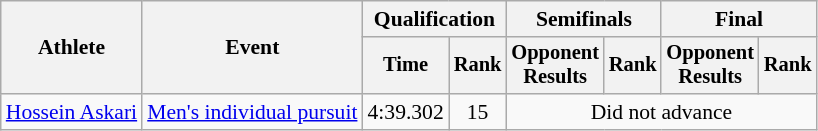<table class=wikitable style="font-size:90%">
<tr>
<th rowspan="2">Athlete</th>
<th rowspan="2">Event</th>
<th colspan="2">Qualification</th>
<th colspan="2">Semifinals</th>
<th colspan="2">Final</th>
</tr>
<tr style="font-size:95%">
<th>Time</th>
<th>Rank</th>
<th>Opponent<br>Results</th>
<th>Rank</th>
<th>Opponent<br>Results</th>
<th>Rank</th>
</tr>
<tr align=center>
<td align=left><a href='#'>Hossein Askari</a></td>
<td align=left><a href='#'>Men's individual pursuit</a></td>
<td>4:39.302</td>
<td>15</td>
<td colspan=4>Did not advance</td>
</tr>
</table>
